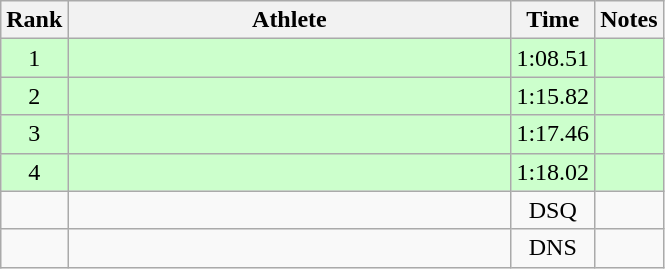<table class="wikitable" style="text-align:center">
<tr>
<th>Rank</th>
<th Style="width:18em">Athlete</th>
<th>Time</th>
<th>Notes</th>
</tr>
<tr style="background:#cfc">
<td>1</td>
<td style="text-align:left"></td>
<td>1:08.51</td>
<td></td>
</tr>
<tr style="background:#cfc">
<td>2</td>
<td style="text-align:left"></td>
<td>1:15.82</td>
<td></td>
</tr>
<tr style="background:#cfc">
<td>3</td>
<td style="text-align:left"></td>
<td>1:17.46</td>
<td></td>
</tr>
<tr style="background:#cfc">
<td>4</td>
<td style="text-align:left"></td>
<td>1:18.02</td>
<td></td>
</tr>
<tr>
<td></td>
<td style="text-align:left"></td>
<td>DSQ</td>
<td></td>
</tr>
<tr>
<td></td>
<td style="text-align:left"></td>
<td>DNS</td>
<td></td>
</tr>
</table>
